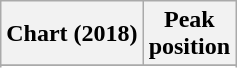<table class="wikitable sortable plainrowheaders" style="text-align:center">
<tr>
<th scope="col">Chart (2018)</th>
<th scope="col">Peak<br> position</th>
</tr>
<tr>
</tr>
<tr>
</tr>
</table>
